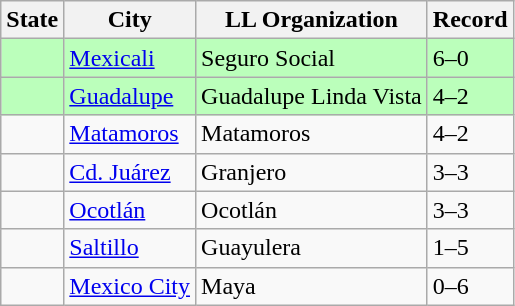<table class="wikitable">
<tr>
<th>State</th>
<th>City</th>
<th>LL Organization</th>
<th>Record</th>
</tr>
<tr bgcolor="bbffbb">
<td><strong></strong></td>
<td><a href='#'>Mexicali</a></td>
<td>Seguro Social</td>
<td>6–0</td>
</tr>
<tr bgcolor="bbffbb">
<td><strong></strong></td>
<td><a href='#'>Guadalupe</a></td>
<td>Guadalupe Linda Vista</td>
<td>4–2</td>
</tr>
<tr>
<td><strong></strong></td>
<td><a href='#'>Matamoros</a></td>
<td>Matamoros</td>
<td>4–2</td>
</tr>
<tr>
<td><strong></strong></td>
<td><a href='#'>Cd. Juárez</a></td>
<td>Granjero</td>
<td>3–3</td>
</tr>
<tr>
<td><strong></strong></td>
<td><a href='#'>Ocotlán</a></td>
<td>Ocotlán</td>
<td>3–3</td>
</tr>
<tr>
<td><strong></strong></td>
<td><a href='#'>Saltillo</a></td>
<td>Guayulera</td>
<td>1–5</td>
</tr>
<tr>
<td><strong></strong></td>
<td><a href='#'>Mexico City</a></td>
<td>Maya</td>
<td>0–6</td>
</tr>
</table>
